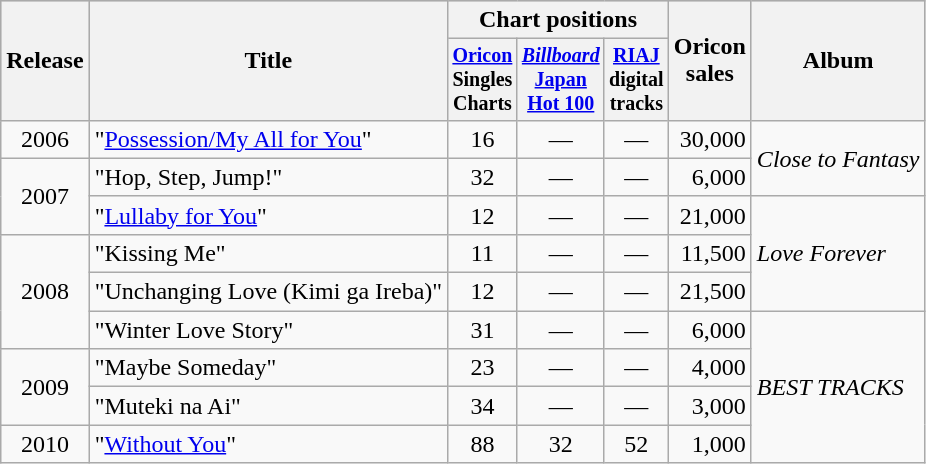<table class="wikitable" style="text-align:center">
<tr bgcolor="#CCCCCC">
<th rowspan="2">Release</th>
<th rowspan="2">Title</th>
<th colspan="3">Chart positions</th>
<th rowspan="2">Oricon<br>sales<br></th>
<th rowspan="2">Album</th>
</tr>
<tr style="font-size:smaller;">
<th width="35"><a href='#'>Oricon</a> Singles Charts<br></th>
<th width="35"><em><a href='#'>Billboard</a></em> <a href='#'>Japan Hot 100</a><br></th>
<th width="35"><a href='#'>RIAJ</a> digital tracks<br></th>
</tr>
<tr>
<td rowspan="1">2006</td>
<td align="left">"<a href='#'>Possession/My All for You</a>"</td>
<td>16</td>
<td>—</td>
<td>—</td>
<td align="right">30,000 </td>
<td align="left" rowspan="2"><em>Close to Fantasy</em></td>
</tr>
<tr>
<td rowspan="2">2007</td>
<td align="left">"Hop, Step, Jump!"</td>
<td>32</td>
<td>—</td>
<td>—</td>
<td align="right">6,000 </td>
</tr>
<tr>
<td align="left">"<a href='#'>Lullaby for You</a>"</td>
<td>12</td>
<td>—</td>
<td>—</td>
<td align="right">21,000 </td>
<td align="left" rowspan="3"><em>Love Forever</em></td>
</tr>
<tr>
<td rowspan="3">2008</td>
<td align="left">"Kissing Me"</td>
<td>11</td>
<td>—</td>
<td>—</td>
<td align="right">11,500 </td>
</tr>
<tr>
<td align="left">"Unchanging Love (Kimi ga Ireba)"</td>
<td>12</td>
<td>—</td>
<td>—</td>
<td align="right">21,500 </td>
</tr>
<tr>
<td align="left">"Winter Love Story"</td>
<td>31</td>
<td>—</td>
<td>—</td>
<td align="right">6,000 </td>
<td align="left" rowspan="4"><em>BEST TRACKS</em></td>
</tr>
<tr>
<td rowspan="2">2009</td>
<td align="left">"Maybe Someday"</td>
<td>23</td>
<td>—</td>
<td>—</td>
<td align="right">4,000 </td>
</tr>
<tr>
<td align="left">"Muteki na Ai"</td>
<td>34</td>
<td>—</td>
<td>—</td>
<td align="right">3,000 </td>
</tr>
<tr>
<td rowspan="1">2010</td>
<td align="left">"<a href='#'>Without You</a>"</td>
<td>88</td>
<td>32</td>
<td>52</td>
<td align="right">1,000 </td>
</tr>
</table>
